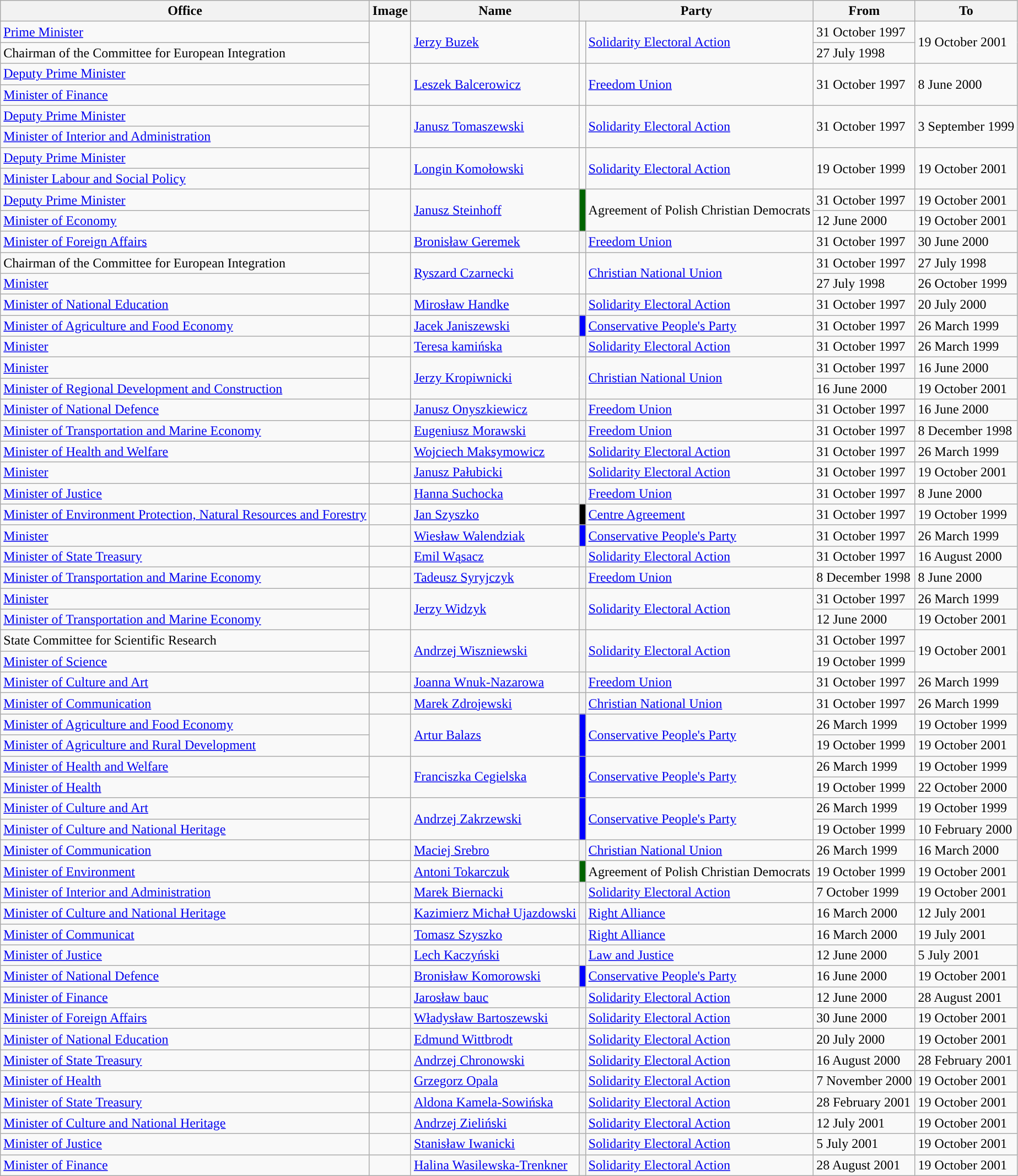<table class="wikitable">
<tr>
<th>Office</th>
<th>Image</th>
<th>Name</th>
<th colspan=2>Party</th>
<th>From</th>
<th>To</th>
</tr>
<tr>
<td><a href='#'>Prime Minister</a></td>
<td rowspan="2"></td>
<td rowspan="2"><a href='#'>Jerzy Buzek</a></td>
<td rowspan="2" style="background:"></td>
<td rowspan="2"><a href='#'>Solidarity Electoral Action</a></td>
<td>31 October 1997</td>
<td rowspan="2">19 October 2001</td>
</tr>
<tr>
<td>Chairman of the Committee for European Integration</td>
<td>27 July 1998</td>
</tr>
<tr>
<td><a href='#'>Deputy Prime Minister</a></td>
<td rowspan="2"></td>
<td rowspan="2"><a href='#'>Leszek Balcerowicz</a></td>
<td rowspan="2" style="background:"></td>
<td rowspan="2"><a href='#'>Freedom Union</a></td>
<td rowspan="2">31 October 1997</td>
<td rowspan="2">8 June 2000</td>
</tr>
<tr>
<td><a href='#'>Minister of Finance</a></td>
</tr>
<tr>
<td><a href='#'>Deputy Prime Minister</a></td>
<td rowspan="2"></td>
<td rowspan="2"><a href='#'>Janusz Tomaszewski</a></td>
<td rowspan="2" style="background:"></td>
<td rowspan="2"><a href='#'>Solidarity Electoral Action</a></td>
<td rowspan="2">31 October 1997</td>
<td rowspan="2">3 September 1999</td>
</tr>
<tr>
<td><a href='#'>Minister of Interior and Administration</a></td>
</tr>
<tr>
<td><a href='#'>Deputy Prime Minister</a></td>
<td rowspan="2"></td>
<td rowspan="2"><a href='#'>Longin Komołowski</a></td>
<td rowspan="2" style="background:"></td>
<td rowspan="2"><a href='#'>Solidarity Electoral Action</a></td>
<td rowspan="2">19 October 1999</td>
<td rowspan="2">19 October 2001</td>
</tr>
<tr>
<td><a href='#'>Minister Labour and Social Policy</a></td>
</tr>
<tr>
<td><a href='#'>Deputy Prime Minister</a></td>
<td rowspan="2"></td>
<td rowspan="2"><a href='#'>Janusz Steinhoff</a></td>
<td rowspan="2" style="background: darkGreen;"></td>
<td rowspan="2">Agreement of Polish Christian Democrats</td>
<td>31 October 1997</td>
<td>19 October 2001</td>
</tr>
<tr>
<td><a href='#'>Minister of Economy</a></td>
<td>12 June 2000</td>
<td>19 October 2001</td>
</tr>
<tr>
<td><a href='#'>Minister of Foreign Affairs</a></td>
<td></td>
<td><a href='#'>Bronisław Geremek</a></td>
<th style="background:"></th>
<td><a href='#'>Freedom Union</a></td>
<td>31 October 1997</td>
<td>30 June 2000</td>
</tr>
<tr>
<td>Chairman of the Committee for European Integration</td>
<td rowspan="2"></td>
<td rowspan="2"><a href='#'>Ryszard Czarnecki</a></td>
<td rowspan="2" style="background:"></td>
<td rowspan="2"><a href='#'>Christian National Union</a></td>
<td>31 October 1997</td>
<td>27 July 1998</td>
</tr>
<tr>
<td><a href='#'>Minister</a></td>
<td>27 July 1998</td>
<td>26 October 1999</td>
</tr>
<tr>
<td><a href='#'>Minister of National Education</a></td>
<td></td>
<td><a href='#'>Mirosław Handke</a></td>
<th style="background:"></th>
<td><a href='#'>Solidarity Electoral Action</a></td>
<td>31 October 1997</td>
<td>20 July 2000</td>
</tr>
<tr>
<td><a href='#'>Minister of Agriculture and Food Economy</a></td>
<td></td>
<td><a href='#'>Jacek Janiszewski</a></td>
<th style="background:blue;"></th>
<td><a href='#'>Conservative People's Party</a></td>
<td>31 October 1997</td>
<td>26 March 1999</td>
</tr>
<tr>
<td><a href='#'>Minister</a></td>
<td></td>
<td><a href='#'>Teresa kamińska</a></td>
<th></th>
<td><a href='#'>Solidarity Electoral Action</a></td>
<td>31 October 1997</td>
<td>26 March 1999</td>
</tr>
<tr>
<td><a href='#'>Minister</a></td>
<td rowspan="2"></td>
<td rowspan="2"><a href='#'>Jerzy Kropiwnicki</a></td>
<th rowspan="2" style="background:"></th>
<td rowspan="2"><a href='#'>Christian National Union</a></td>
<td>31 October 1997</td>
<td>16 June 2000</td>
</tr>
<tr>
<td><a href='#'>Minister of Regional Development and Construction</a></td>
<td>16 June 2000</td>
<td>19 October 2001</td>
</tr>
<tr>
<td><a href='#'>Minister of National Defence</a></td>
<td></td>
<td><a href='#'>Janusz Onyszkiewicz</a></td>
<th style="background:"></th>
<td><a href='#'>Freedom Union</a></td>
<td>31 October 1997</td>
<td>16 June 2000</td>
</tr>
<tr>
<td><a href='#'>Minister of Transportation and Marine Economy</a></td>
<td></td>
<td><a href='#'>Eugeniusz Morawski</a></td>
<th style="background:"></th>
<td><a href='#'>Freedom Union</a></td>
<td>31 October 1997</td>
<td>8 December 1998</td>
</tr>
<tr>
<td><a href='#'>Minister of Health and Welfare</a></td>
<td></td>
<td><a href='#'>Wojciech Maksymowicz</a></td>
<th style="background:"></th>
<td><a href='#'>Solidarity Electoral Action</a></td>
<td>31 October 1997</td>
<td>26 March 1999</td>
</tr>
<tr>
<td><a href='#'>Minister</a></td>
<td></td>
<td><a href='#'>Janusz Pałubicki</a></td>
<th style="background:"></th>
<td><a href='#'>Solidarity Electoral Action</a></td>
<td>31 October 1997</td>
<td>19 October 2001</td>
</tr>
<tr>
<td><a href='#'>Minister of Justice</a></td>
<td></td>
<td><a href='#'>Hanna Suchocka</a></td>
<th style="background:"></th>
<td><a href='#'>Freedom Union</a></td>
<td>31 October 1997</td>
<td>8 June 2000</td>
</tr>
<tr>
<td><a href='#'>Minister of Environment Protection, Natural Resources and Forestry</a></td>
<td></td>
<td><a href='#'>Jan Szyszko</a></td>
<th style="background:black"></th>
<td><a href='#'>Centre Agreement</a></td>
<td>31 October 1997</td>
<td>19 October 1999</td>
</tr>
<tr>
<td><a href='#'>Minister</a></td>
<td></td>
<td><a href='#'>Wiesław Walendziak</a></td>
<th style="background:blue;"></th>
<td><a href='#'>Conservative People's Party</a></td>
<td>31 October 1997</td>
<td>26 March 1999</td>
</tr>
<tr>
<td><a href='#'>Minister of State Treasury</a></td>
<td></td>
<td><a href='#'>Emil Wąsacz</a></td>
<th style="background:"></th>
<td><a href='#'>Solidarity Electoral Action</a></td>
<td>31 October 1997</td>
<td>16 August 2000</td>
</tr>
<tr>
<td><a href='#'>Minister of Transportation and Marine Economy</a></td>
<td></td>
<td><a href='#'>Tadeusz Syryjczyk</a></td>
<th style="background:"></th>
<td><a href='#'>Freedom Union</a></td>
<td>8 December 1998</td>
<td>8 June 2000</td>
</tr>
<tr>
<td><a href='#'>Minister</a></td>
<td rowspan="2"></td>
<td rowspan="2"><a href='#'>Jerzy Widzyk</a></td>
<th rowspan="2" style="background:"></th>
<td rowspan="2"><a href='#'>Solidarity Electoral Action</a></td>
<td>31 October 1997</td>
<td>26 March 1999</td>
</tr>
<tr>
<td><a href='#'>Minister of Transportation and Marine Economy</a></td>
<td>12 June 2000</td>
<td>19 October 2001</td>
</tr>
<tr>
<td>State Committee for Scientific Research</td>
<td rowspan="2"></td>
<td rowspan="2"><a href='#'>Andrzej Wiszniewski</a></td>
<th rowspan="2" style="background:"></th>
<td rowspan="2"><a href='#'>Solidarity Electoral Action</a></td>
<td>31 October 1997</td>
<td rowspan="2">19 October 2001</td>
</tr>
<tr>
<td><a href='#'>Minister of Science</a></td>
<td>19 October 1999</td>
</tr>
<tr>
<td><a href='#'>Minister of Culture and Art</a></td>
<td></td>
<td><a href='#'>Joanna Wnuk-Nazarowa</a></td>
<th style="background:"></th>
<td><a href='#'>Freedom Union</a></td>
<td>31 October 1997</td>
<td>26 March 1999</td>
</tr>
<tr>
<td><a href='#'>Minister of Communication</a></td>
<td></td>
<td><a href='#'>Marek Zdrojewski</a></td>
<th style="background:"></th>
<td><a href='#'>Christian National Union</a></td>
<td>31 October 1997</td>
<td>26 March 1999</td>
</tr>
<tr>
<td><a href='#'>Minister of Agriculture and Food Economy</a></td>
<td rowspan="2"></td>
<td rowspan="2"><a href='#'>Artur Balazs</a></td>
<th rowspan="2" style="background:blue;"></th>
<td rowspan="2"><a href='#'>Conservative People's Party</a></td>
<td>26 March 1999</td>
<td>19 October 1999</td>
</tr>
<tr>
<td><a href='#'>Minister of Agriculture and Rural Development</a></td>
<td>19 October 1999</td>
<td>19 October 2001</td>
</tr>
<tr>
<td><a href='#'>Minister of Health and Welfare</a></td>
<td rowspan="2"></td>
<td rowspan="2"><a href='#'>Franciszka Cegielska</a></td>
<th rowspan="2" style="background:blue;"></th>
<td rowspan="2"><a href='#'>Conservative People's Party</a></td>
<td>26 March 1999</td>
<td>19 October 1999</td>
</tr>
<tr>
<td><a href='#'>Minister of Health</a></td>
<td>19 October 1999</td>
<td>22 October 2000</td>
</tr>
<tr>
<td><a href='#'>Minister of Culture and Art</a></td>
<td rowspan="2"></td>
<td rowspan="2"><a href='#'>Andrzej Zakrzewski</a></td>
<th rowspan="2" style="background:blue;"></th>
<td rowspan="2"><a href='#'>Conservative People's Party</a></td>
<td>26 March 1999</td>
<td>19 October 1999</td>
</tr>
<tr>
<td><a href='#'>Minister of Culture and National Heritage</a></td>
<td>19 October 1999</td>
<td>10 February 2000</td>
</tr>
<tr>
<td><a href='#'>Minister of Communication</a></td>
<td></td>
<td><a href='#'>Maciej Srebro</a></td>
<th style="background:"></th>
<td><a href='#'>Christian National Union</a></td>
<td>26 March 1999</td>
<td>16 March 2000</td>
</tr>
<tr>
<td><a href='#'>Minister of Environment</a></td>
<td></td>
<td><a href='#'>Antoni Tokarczuk</a></td>
<th style="background: darkGreen;"></th>
<td>Agreement of Polish Christian Democrats</td>
<td>19 October 1999</td>
<td>19 October 2001</td>
</tr>
<tr>
<td><a href='#'>Minister of Interior and Administration</a></td>
<td></td>
<td><a href='#'>Marek Biernacki</a></td>
<th style="background:"></th>
<td><a href='#'>Solidarity Electoral Action</a></td>
<td>7 October 1999</td>
<td>19 October 2001</td>
</tr>
<tr>
<td><a href='#'>Minister of Culture and National Heritage</a></td>
<td></td>
<td><a href='#'>Kazimierz Michał Ujazdowski</a></td>
<th style="background:"></th>
<td><a href='#'>Right Alliance</a></td>
<td>16 March 2000</td>
<td>12 July 2001</td>
</tr>
<tr>
<td><a href='#'>Minister of Communicat</a></td>
<td></td>
<td><a href='#'>Tomasz Szyszko</a></td>
<th style="background:"></th>
<td><a href='#'>Right Alliance</a></td>
<td>16 March 2000</td>
<td>19 July 2001</td>
</tr>
<tr>
<td><a href='#'>Minister of Justice</a></td>
<td></td>
<td><a href='#'>Lech Kaczyński</a></td>
<th style="background:"></th>
<td><a href='#'>Law and Justice</a></td>
<td>12 June 2000</td>
<td>5 July 2001</td>
</tr>
<tr>
<td><a href='#'>Minister of National Defence</a></td>
<td></td>
<td><a href='#'>Bronisław Komorowski</a></td>
<th style="background:blue;"></th>
<td><a href='#'>Conservative People's Party</a></td>
<td>16 June 2000</td>
<td>19 October 2001</td>
</tr>
<tr>
<td><a href='#'>Minister of Finance</a></td>
<td></td>
<td><a href='#'>Jarosław bauc</a></td>
<th style="background:"></th>
<td><a href='#'>Solidarity Electoral Action</a></td>
<td>12 June 2000</td>
<td>28 August 2001</td>
</tr>
<tr>
<td><a href='#'>Minister of Foreign Affairs</a></td>
<td></td>
<td><a href='#'>Władysław Bartoszewski</a></td>
<th style="background:"></th>
<td><a href='#'>Solidarity Electoral Action</a></td>
<td>30 June 2000</td>
<td>19 October 2001</td>
</tr>
<tr>
<td><a href='#'>Minister of National Education</a></td>
<td></td>
<td><a href='#'>Edmund Wittbrodt</a></td>
<th style="background:"></th>
<td><a href='#'>Solidarity Electoral Action</a></td>
<td>20 July 2000</td>
<td>19 October 2001</td>
</tr>
<tr>
<td><a href='#'>Minister of State Treasury</a></td>
<td></td>
<td><a href='#'>Andrzej Chronowski</a></td>
<th style="background:"></th>
<td><a href='#'>Solidarity Electoral Action</a></td>
<td>16 August 2000</td>
<td>28 February 2001</td>
</tr>
<tr>
<td><a href='#'>Minister of Health</a></td>
<td></td>
<td><a href='#'>Grzegorz Opala</a></td>
<th style="background:"></th>
<td><a href='#'>Solidarity Electoral Action</a></td>
<td>7 November 2000</td>
<td>19 October 2001</td>
</tr>
<tr>
<td><a href='#'>Minister of State Treasury</a></td>
<td></td>
<td><a href='#'>Aldona Kamela-Sowińska</a></td>
<th style="background:"></th>
<td><a href='#'>Solidarity Electoral Action</a></td>
<td>28 February 2001</td>
<td>19 October 2001</td>
</tr>
<tr>
<td><a href='#'>Minister of Culture and National Heritage</a></td>
<td></td>
<td><a href='#'>Andrzej Zieliński</a></td>
<th style="background:"></th>
<td><a href='#'>Solidarity Electoral Action</a></td>
<td>12 July 2001</td>
<td>19 October 2001</td>
</tr>
<tr>
<td><a href='#'>Minister of Justice</a></td>
<td></td>
<td><a href='#'>Stanisław Iwanicki</a></td>
<th style="background:"></th>
<td><a href='#'>Solidarity Electoral Action</a></td>
<td>5 July 2001</td>
<td>19 October 2001</td>
</tr>
<tr>
<td><a href='#'>Minister of Finance</a></td>
<td></td>
<td><a href='#'>Halina Wasilewska-Trenkner</a></td>
<th style="background:"></th>
<td><a href='#'>Solidarity Electoral Action</a></td>
<td>28 August 2001</td>
<td>19 October 2001</td>
</tr>
</table>
